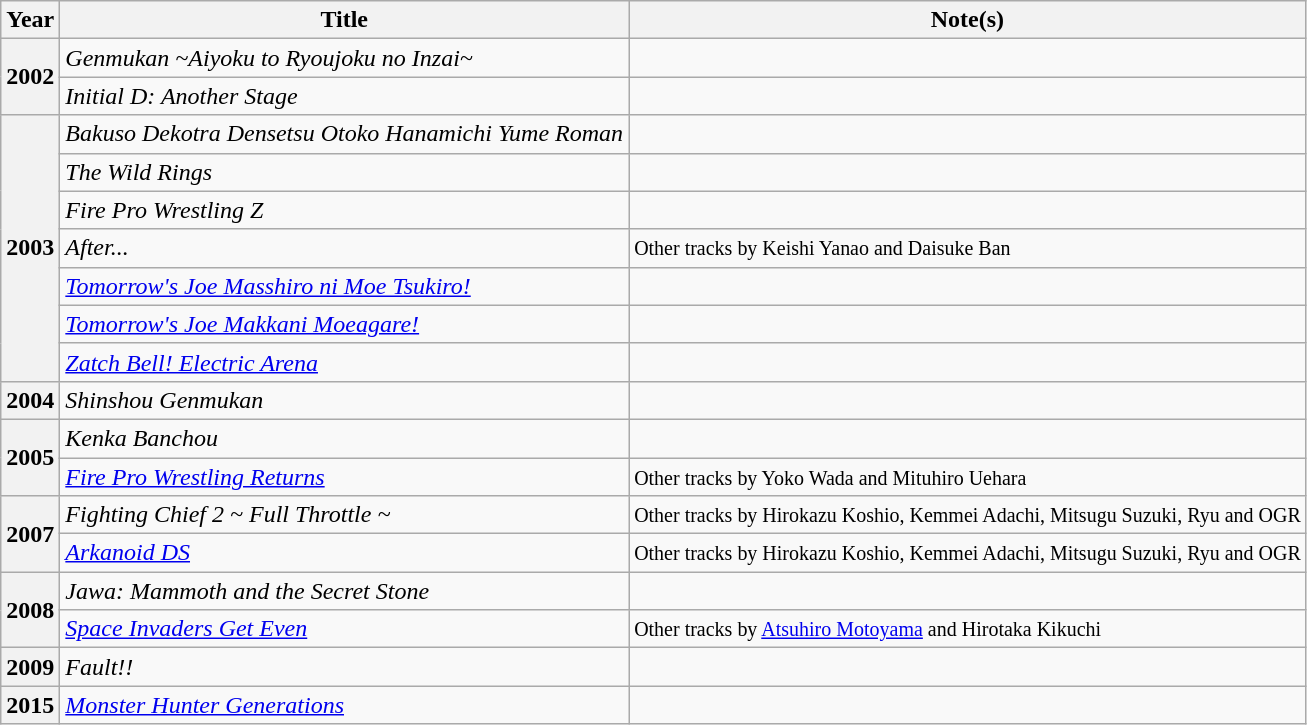<table class="wikitable sortable">
<tr>
<th>Year</th>
<th>Title</th>
<th class="unsortable">Note(s)</th>
</tr>
<tr>
<th rowspan="2">2002</th>
<td><em>Genmukan ~Aiyoku to Ryoujoku no Inzai~</em></td>
<td></td>
</tr>
<tr>
<td><em>Initial D: Another Stage</em></td>
<td></td>
</tr>
<tr>
<th rowspan="7">2003</th>
<td><em>Bakuso Dekotra Densetsu Otoko Hanamichi Yume Roman</em></td>
<td></td>
</tr>
<tr>
<td><em>The Wild Rings</em></td>
<td></td>
</tr>
<tr>
<td><em>Fire Pro Wrestling Z</em></td>
<td></td>
</tr>
<tr>
<td><em>After...</em></td>
<td><small>Other tracks by Keishi Yanao and Daisuke Ban</small></td>
</tr>
<tr>
<td><em><a href='#'>Tomorrow's Joe Masshiro ni Moe Tsukiro!</a></em></td>
<td></td>
</tr>
<tr>
<td><em><a href='#'>Tomorrow's Joe Makkani Moeagare!</a></em></td>
<td></td>
</tr>
<tr>
<td><em><a href='#'>Zatch Bell! Electric Arena</a></em></td>
<td></td>
</tr>
<tr>
<th>2004</th>
<td><em>Shinshou Genmukan</em></td>
<td></td>
</tr>
<tr>
<th rowspan="2">2005</th>
<td><em>Kenka Banchou</em></td>
<td></td>
</tr>
<tr>
<td><em><a href='#'>Fire Pro Wrestling Returns</a></em></td>
<td><small>Other tracks by Yoko Wada and Mituhiro Uehara</small></td>
</tr>
<tr>
<th rowspan="2">2007</th>
<td><em>Fighting Chief 2 ~ Full Throttle ~</em></td>
<td><small>Other tracks by Hirokazu Koshio, Kemmei Adachi, Mitsugu Suzuki, Ryu and OGR</small></td>
</tr>
<tr>
<td><em><a href='#'>Arkanoid DS</a></em></td>
<td><small>Other tracks by Hirokazu Koshio, Kemmei Adachi, Mitsugu Suzuki, Ryu and OGR</small></td>
</tr>
<tr>
<th rowspan="2">2008</th>
<td><em>Jawa: Mammoth and the Secret Stone</em></td>
<td></td>
</tr>
<tr>
<td><em><a href='#'>Space Invaders Get Even</a></em></td>
<td><small>Other tracks by <a href='#'>Atsuhiro Motoyama</a> and Hirotaka Kikuchi</small></td>
</tr>
<tr>
<th>2009</th>
<td><em>Fault!!</em></td>
<td></td>
</tr>
<tr>
<th>2015</th>
<td><em><a href='#'>Monster Hunter Generations</a></em></td>
<td></td>
</tr>
</table>
